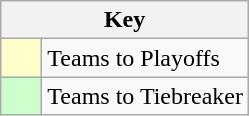<table class="wikitable" style="text-align: center;">
<tr>
<th colspan=2>Key</th>
</tr>
<tr>
<td style="background:#ffffcc; width:20px;"></td>
<td align=left>Teams to Playoffs</td>
</tr>
<tr>
<td style="background:#ccffcc; width:20px;"></td>
<td align=left>Teams to Tiebreaker</td>
</tr>
</table>
